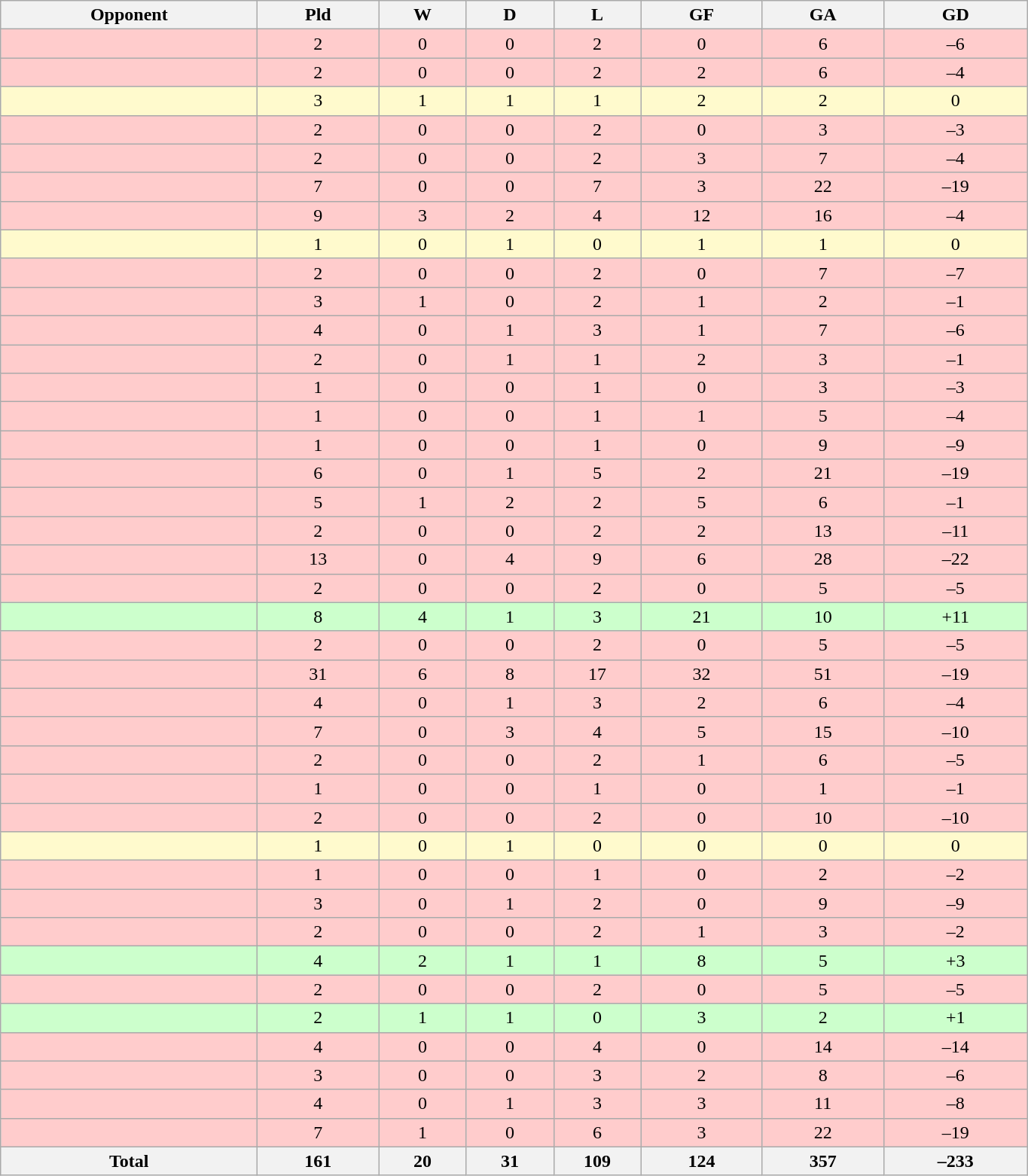<table class="wikitable sortable" style="text-align: center">
<tr>
<th width=220>Opponent<br></th>
<th width=100>Pld<br></th>
<th width=70>W<br></th>
<th width=70>D<br></th>
<th width=70>L<br></th>
<th width=100>GF<br></th>
<th width=100>GA<br></th>
<th width=120>GD<br></th>
</tr>
<tr bgcolor="#FFCCCC">
<td style="text-align:left;"></td>
<td>2</td>
<td>0</td>
<td>0</td>
<td>2</td>
<td>0</td>
<td>6</td>
<td>–6</td>
</tr>
<tr bgcolor="#FFCCCC">
<td style="text-align:left;"></td>
<td>2</td>
<td>0</td>
<td>0</td>
<td>2</td>
<td>2</td>
<td>6</td>
<td>–4</td>
</tr>
<tr bgcolor="#FFFACD">
<td style="text-align:left;"></td>
<td>3</td>
<td>1</td>
<td>1</td>
<td>1</td>
<td>2</td>
<td>2</td>
<td>0</td>
</tr>
<tr bgcolor="#FFCCCC">
<td style="text-align:left;"></td>
<td>2</td>
<td>0</td>
<td>0</td>
<td>2</td>
<td>0</td>
<td>3</td>
<td>–3</td>
</tr>
<tr bgcolor="#FFCCCC">
<td style="text-align:left;"></td>
<td>2</td>
<td>0</td>
<td>0</td>
<td>2</td>
<td>3</td>
<td>7</td>
<td>–4</td>
</tr>
<tr bgcolor="#FFCCCC">
<td style="text-align:left;"></td>
<td>7</td>
<td>0</td>
<td>0</td>
<td>7</td>
<td>3</td>
<td>22</td>
<td>–19</td>
</tr>
<tr bgcolor="#FFCCCC">
<td style="text-align:left;"></td>
<td>9</td>
<td>3</td>
<td>2</td>
<td>4</td>
<td>12</td>
<td>16</td>
<td>–4</td>
</tr>
<tr bgcolor="#FFFACD">
<td style="text-align:left;"></td>
<td>1</td>
<td>0</td>
<td>1</td>
<td>0</td>
<td>1</td>
<td>1</td>
<td>0</td>
</tr>
<tr bgcolor="#FFCCCC">
<td style="text-align:left;"></td>
<td>2</td>
<td>0</td>
<td>0</td>
<td>2</td>
<td>0</td>
<td>7</td>
<td>–7</td>
</tr>
<tr bgcolor="#FFCCCC">
<td style="text-align:left;"></td>
<td>3</td>
<td>1</td>
<td>0</td>
<td>2</td>
<td>1</td>
<td>2</td>
<td>–1</td>
</tr>
<tr bgcolor="#FFCCCC">
<td style="text-align:left;"></td>
<td>4</td>
<td>0</td>
<td>1</td>
<td>3</td>
<td>1</td>
<td>7</td>
<td>–6</td>
</tr>
<tr bgcolor="#FFCCCC">
<td style="text-align:left;"></td>
<td>2</td>
<td>0</td>
<td>1</td>
<td>1</td>
<td>2</td>
<td>3</td>
<td>–1</td>
</tr>
<tr bgcolor="#FFCCCC">
<td style="text-align:left;"></td>
<td>1</td>
<td>0</td>
<td>0</td>
<td>1</td>
<td>0</td>
<td>3</td>
<td>–3</td>
</tr>
<tr bgcolor="#FFCCCC">
<td style="text-align:left;"></td>
<td>1</td>
<td>0</td>
<td>0</td>
<td>1</td>
<td>1</td>
<td>5</td>
<td>–4</td>
</tr>
<tr bgcolor="#FFCCCC">
<td style="text-align:left;"></td>
<td>1</td>
<td>0</td>
<td>0</td>
<td>1</td>
<td>0</td>
<td>9</td>
<td>–9</td>
</tr>
<tr bgcolor="#FFCCCC">
<td style="text-align:left;"></td>
<td>6</td>
<td>0</td>
<td>1</td>
<td>5</td>
<td>2</td>
<td>21</td>
<td>–19</td>
</tr>
<tr bgcolor="#FFCCCC">
<td style="text-align:left;"></td>
<td>5</td>
<td>1</td>
<td>2</td>
<td>2</td>
<td>5</td>
<td>6</td>
<td>–1</td>
</tr>
<tr bgcolor="#FFCCCC">
<td style="text-align:left;"></td>
<td>2</td>
<td>0</td>
<td>0</td>
<td>2</td>
<td>2</td>
<td>13</td>
<td>–11</td>
</tr>
<tr bgcolor="#FFCCCC">
<td style="text-align:left;"></td>
<td>13</td>
<td>0</td>
<td>4</td>
<td>9</td>
<td>6</td>
<td>28</td>
<td>–22</td>
</tr>
<tr bgcolor="#FFCCCC">
<td style="text-align:left;"></td>
<td>2</td>
<td>0</td>
<td>0</td>
<td>2</td>
<td>0</td>
<td>5</td>
<td>–5</td>
</tr>
<tr bgcolor="#CCFFCC">
<td style="text-align:left;"></td>
<td>8</td>
<td>4</td>
<td>1</td>
<td>3</td>
<td>21</td>
<td>10</td>
<td>+11</td>
</tr>
<tr bgcolor="#FFCCCC">
<td style="text-align:left;"></td>
<td>2</td>
<td>0</td>
<td>0</td>
<td>2</td>
<td>0</td>
<td>5</td>
<td>–5</td>
</tr>
<tr bgcolor="#FFCCCC">
<td style="text-align:left;"></td>
<td>31</td>
<td>6</td>
<td>8</td>
<td>17</td>
<td>32</td>
<td>51</td>
<td>–19</td>
</tr>
<tr bgcolor="#FFCCCC">
<td style="text-align:left;"></td>
<td>4</td>
<td>0</td>
<td>1</td>
<td>3</td>
<td>2</td>
<td>6</td>
<td>–4</td>
</tr>
<tr bgcolor="#FFCCCC">
<td style="text-align:left;"></td>
<td>7</td>
<td>0</td>
<td>3</td>
<td>4</td>
<td>5</td>
<td>15</td>
<td>–10</td>
</tr>
<tr bgcolor="#FFCCCC">
<td style="text-align:left;"></td>
<td>2</td>
<td>0</td>
<td>0</td>
<td>2</td>
<td>1</td>
<td>6</td>
<td>–5</td>
</tr>
<tr bgcolor="#FFCCCC">
<td style="text-align:left;"></td>
<td>1</td>
<td>0</td>
<td>0</td>
<td>1</td>
<td>0</td>
<td>1</td>
<td>–1</td>
</tr>
<tr bgcolor="#FFCCCC">
<td style="text-align:left;"></td>
<td>2</td>
<td>0</td>
<td>0</td>
<td>2</td>
<td>0</td>
<td>10</td>
<td>–10</td>
</tr>
<tr bgcolor="#FFFACD">
<td style="text-align:left;"></td>
<td>1</td>
<td>0</td>
<td>1</td>
<td>0</td>
<td>0</td>
<td>0</td>
<td>0</td>
</tr>
<tr bgcolor="#FFCCCC">
<td style="text-align:left;"></td>
<td>1</td>
<td>0</td>
<td>0</td>
<td>1</td>
<td>0</td>
<td>2</td>
<td>–2</td>
</tr>
<tr bgcolor="#FFCCCC">
<td style="text-align:left;"></td>
<td>3</td>
<td>0</td>
<td>1</td>
<td>2</td>
<td>0</td>
<td>9</td>
<td>–9</td>
</tr>
<tr bgcolor="#FFCCCC">
<td style="text-align:left;"></td>
<td>2</td>
<td>0</td>
<td>0</td>
<td>2</td>
<td>1</td>
<td>3</td>
<td>–2</td>
</tr>
<tr bgcolor="#CCFFCC">
<td style="text-align:left;"></td>
<td>4</td>
<td>2</td>
<td>1</td>
<td>1</td>
<td>8</td>
<td>5</td>
<td>+3</td>
</tr>
<tr bgcolor="#FFCCCC">
<td style="text-align:left;"></td>
<td>2</td>
<td>0</td>
<td>0</td>
<td>2</td>
<td>0</td>
<td>5</td>
<td>–5</td>
</tr>
<tr bgcolor="#CCFFCC">
<td style="text-align:left;"></td>
<td>2</td>
<td>1</td>
<td>1</td>
<td>0</td>
<td>3</td>
<td>2</td>
<td>+1</td>
</tr>
<tr bgcolor="#FFCCCC">
<td style="text-align:left;"></td>
<td>4</td>
<td>0</td>
<td>0</td>
<td>4</td>
<td>0</td>
<td>14</td>
<td>–14</td>
</tr>
<tr bgcolor="#FFCCCC">
<td style="text-align:left;"></td>
<td>3</td>
<td>0</td>
<td>0</td>
<td>3</td>
<td>2</td>
<td>8</td>
<td>–6</td>
</tr>
<tr bgcolor="#FFCCCC">
<td style="text-align:left;"></td>
<td>4</td>
<td>0</td>
<td>1</td>
<td>3</td>
<td>3</td>
<td>11</td>
<td>–8</td>
</tr>
<tr bgcolor="#FFCCCC">
<td style="text-align:left;"></td>
<td>7</td>
<td>1</td>
<td>0</td>
<td>6</td>
<td>3</td>
<td>22</td>
<td>–19</td>
</tr>
<tr class="sortbottom">
<th>Total</th>
<th>161</th>
<th>20</th>
<th>31</th>
<th>109</th>
<th>124</th>
<th>357</th>
<th>–233</th>
</tr>
</table>
